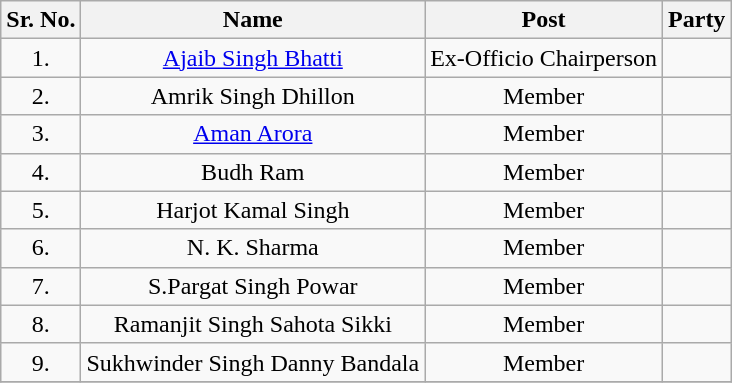<table class="wikitable sortable">
<tr>
<th>Sr. No.</th>
<th>Name</th>
<th>Post</th>
<th colspan="2">Party</th>
</tr>
<tr align="center">
<td>1.</td>
<td><a href='#'>Ajaib Singh Bhatti</a></td>
<td>Ex-Officio Chairperson</td>
<td></td>
</tr>
<tr align="center">
<td>2.</td>
<td>Amrik Singh Dhillon</td>
<td>Member</td>
<td></td>
</tr>
<tr align="center">
<td>3.</td>
<td><a href='#'>Aman Arora</a></td>
<td>Member</td>
<td></td>
</tr>
<tr align="center">
<td>4.</td>
<td>Budh Ram</td>
<td>Member</td>
<td></td>
</tr>
<tr align="center">
<td>5.</td>
<td>Harjot Kamal Singh</td>
<td>Member</td>
<td></td>
</tr>
<tr align="center">
<td>6.</td>
<td>N. K. Sharma</td>
<td>Member</td>
<td></td>
</tr>
<tr align="center">
<td>7.</td>
<td>S.Pargat Singh Powar</td>
<td>Member</td>
<td></td>
</tr>
<tr align="center">
<td>8.</td>
<td>Ramanjit Singh Sahota Sikki</td>
<td>Member</td>
<td></td>
</tr>
<tr align="center">
<td>9.</td>
<td>Sukhwinder Singh Danny Bandala</td>
<td>Member</td>
<td></td>
</tr>
<tr align="center">
</tr>
</table>
